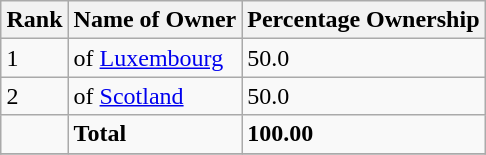<table class="wikitable sortable" style="margin-left:auto;margin-right:auto">
<tr>
<th style="width:2em;">Rank</th>
<th>Name of Owner</th>
<th>Percentage Ownership</th>
</tr>
<tr>
<td>1</td>
<td> of <a href='#'>Luxembourg</a></td>
<td>50.0</td>
</tr>
<tr>
<td>2</td>
<td> of <a href='#'>Scotland</a></td>
<td>50.0</td>
</tr>
<tr>
<td></td>
<td><strong>Total</strong></td>
<td><strong>100.00</strong></td>
</tr>
<tr>
</tr>
</table>
